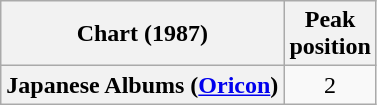<table class="wikitable plainrowheaders" style="text-align:center">
<tr>
<th scope="col">Chart (1987)</th>
<th scope="col">Peak<br> position</th>
</tr>
<tr>
<th scope="row">Japanese Albums (<a href='#'>Oricon</a>)</th>
<td>2</td>
</tr>
</table>
